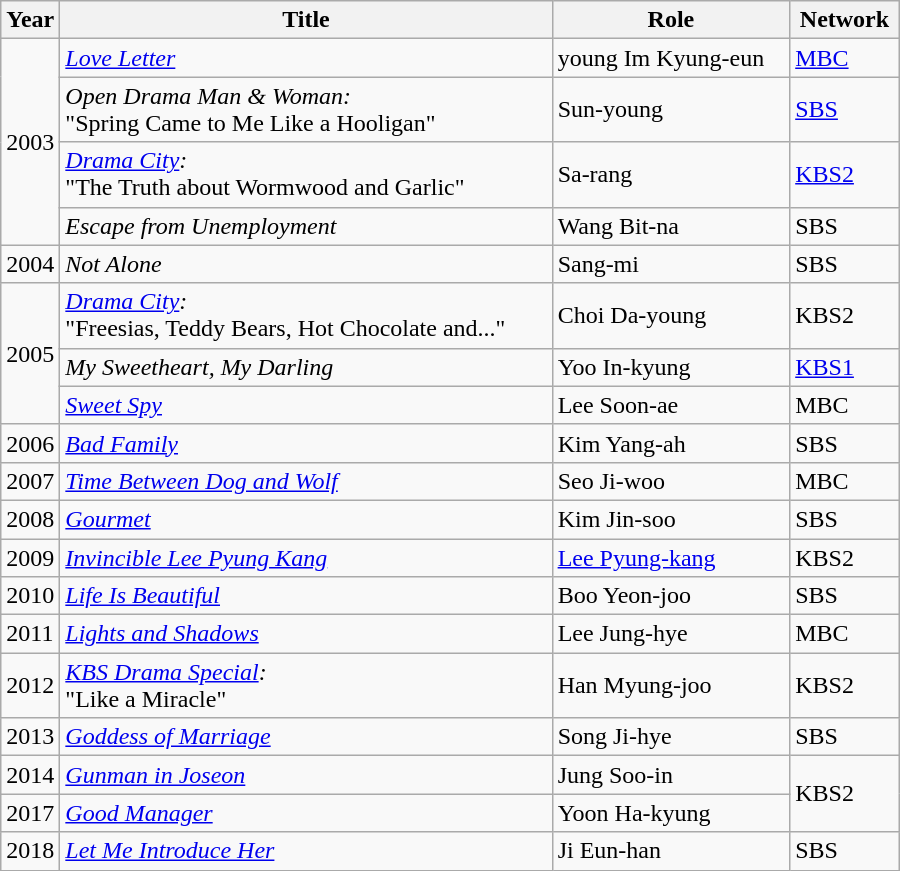<table class="wikitable" style="width:600px">
<tr>
<th width=10>Year</th>
<th>Title</th>
<th>Role</th>
<th>Network</th>
</tr>
<tr>
<td rowspan=4>2003</td>
<td><em><a href='#'>Love Letter</a></em></td>
<td>young Im Kyung-eun</td>
<td><a href='#'>MBC</a></td>
</tr>
<tr>
<td><em>Open Drama Man & Woman:</em><br>"Spring Came to Me Like a Hooligan" </td>
<td>Sun-young</td>
<td><a href='#'>SBS</a></td>
</tr>
<tr>
<td><em><a href='#'>Drama City</a>:</em><br>"The Truth about Wormwood and Garlic" </td>
<td>Sa-rang</td>
<td><a href='#'>KBS2</a></td>
</tr>
<tr>
<td><em>Escape from Unemployment</em></td>
<td>Wang Bit-na</td>
<td>SBS</td>
</tr>
<tr>
<td>2004</td>
<td><em>Not Alone</em></td>
<td>Sang-mi</td>
<td>SBS</td>
</tr>
<tr>
<td rowspan=3>2005</td>
<td><em><a href='#'>Drama City</a>:</em><br>"Freesias, Teddy Bears, Hot Chocolate and..." </td>
<td>Choi Da-young</td>
<td>KBS2</td>
</tr>
<tr>
<td><em>My Sweetheart, My Darling</em></td>
<td>Yoo In-kyung</td>
<td><a href='#'>KBS1</a></td>
</tr>
<tr>
<td><em><a href='#'>Sweet Spy</a></em></td>
<td>Lee Soon-ae</td>
<td>MBC</td>
</tr>
<tr>
<td>2006</td>
<td><em><a href='#'>Bad Family</a></em></td>
<td>Kim Yang-ah</td>
<td>SBS</td>
</tr>
<tr>
<td>2007</td>
<td><em><a href='#'>Time Between Dog and Wolf</a></em></td>
<td>Seo Ji-woo</td>
<td>MBC</td>
</tr>
<tr>
<td>2008</td>
<td><em><a href='#'>Gourmet</a></em></td>
<td>Kim Jin-soo</td>
<td>SBS</td>
</tr>
<tr>
<td>2009</td>
<td><em><a href='#'>Invincible Lee Pyung Kang</a></em></td>
<td><a href='#'>Lee Pyung-kang</a></td>
<td>KBS2</td>
</tr>
<tr>
<td>2010</td>
<td><em><a href='#'>Life Is Beautiful</a></em></td>
<td>Boo Yeon-joo</td>
<td>SBS</td>
</tr>
<tr>
<td>2011</td>
<td><em><a href='#'>Lights and Shadows</a></em></td>
<td>Lee Jung-hye</td>
<td>MBC</td>
</tr>
<tr>
<td>2012</td>
<td><em><a href='#'>KBS Drama Special</a>:</em><br>"Like a Miracle"</td>
<td>Han Myung-joo</td>
<td>KBS2</td>
</tr>
<tr>
<td>2013</td>
<td><em><a href='#'>Goddess of Marriage</a></em></td>
<td>Song Ji-hye</td>
<td>SBS</td>
</tr>
<tr>
<td>2014</td>
<td><em><a href='#'>Gunman in Joseon</a></em></td>
<td>Jung Soo-in</td>
<td rowspan=2>KBS2</td>
</tr>
<tr>
<td>2017</td>
<td><em><a href='#'>Good Manager</a></em></td>
<td>Yoon Ha-kyung</td>
</tr>
<tr>
<td>2018</td>
<td><em><a href='#'>Let Me Introduce Her</a></em></td>
<td>Ji Eun-han</td>
<td>SBS</td>
</tr>
</table>
